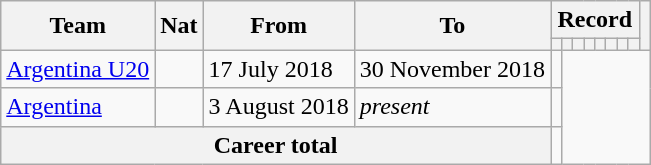<table class="wikitable">
<tr>
<th rowspan="2">Team</th>
<th rowspan="2">Nat</th>
<th rowspan="2">From</th>
<th rowspan="2">To</th>
<th colspan="8">Record</th>
<th rowspan=2></th>
</tr>
<tr>
<th></th>
<th></th>
<th></th>
<th></th>
<th></th>
<th></th>
<th></th>
<th></th>
</tr>
<tr>
<td><a href='#'>Argentina U20</a></td>
<td></td>
<td>17 July 2018</td>
<td>30 November 2018<br></td>
<td></td>
</tr>
<tr>
<td><a href='#'>Argentina</a></td>
<td></td>
<td>3 August 2018</td>
<td><em>present</em><br></td>
<td></td>
</tr>
<tr>
<th colspan="4">Career total<br></th>
<td></td>
</tr>
</table>
